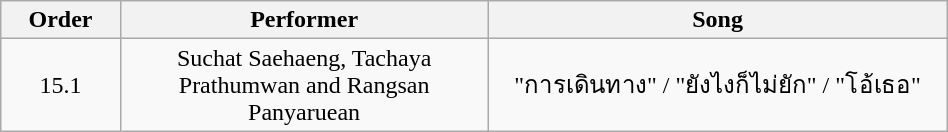<table class="wikitable" style="text-align:center; width:50%;">
<tr>
<th scope="col" style="width:05%;">Order</th>
<th scope="col" style="width:20%;">Performer</th>
<th scope="col" style="width:25%;">Song</th>
</tr>
<tr>
<td>15.1</td>
<td>Suchat Saehaeng, Tachaya Prathumwan and Rangsan Panyaruean</td>
<td>"การเดินทาง" / "ยังไงก็ไม่ยัก" / "โอ้เธอ"</td>
</tr>
</table>
